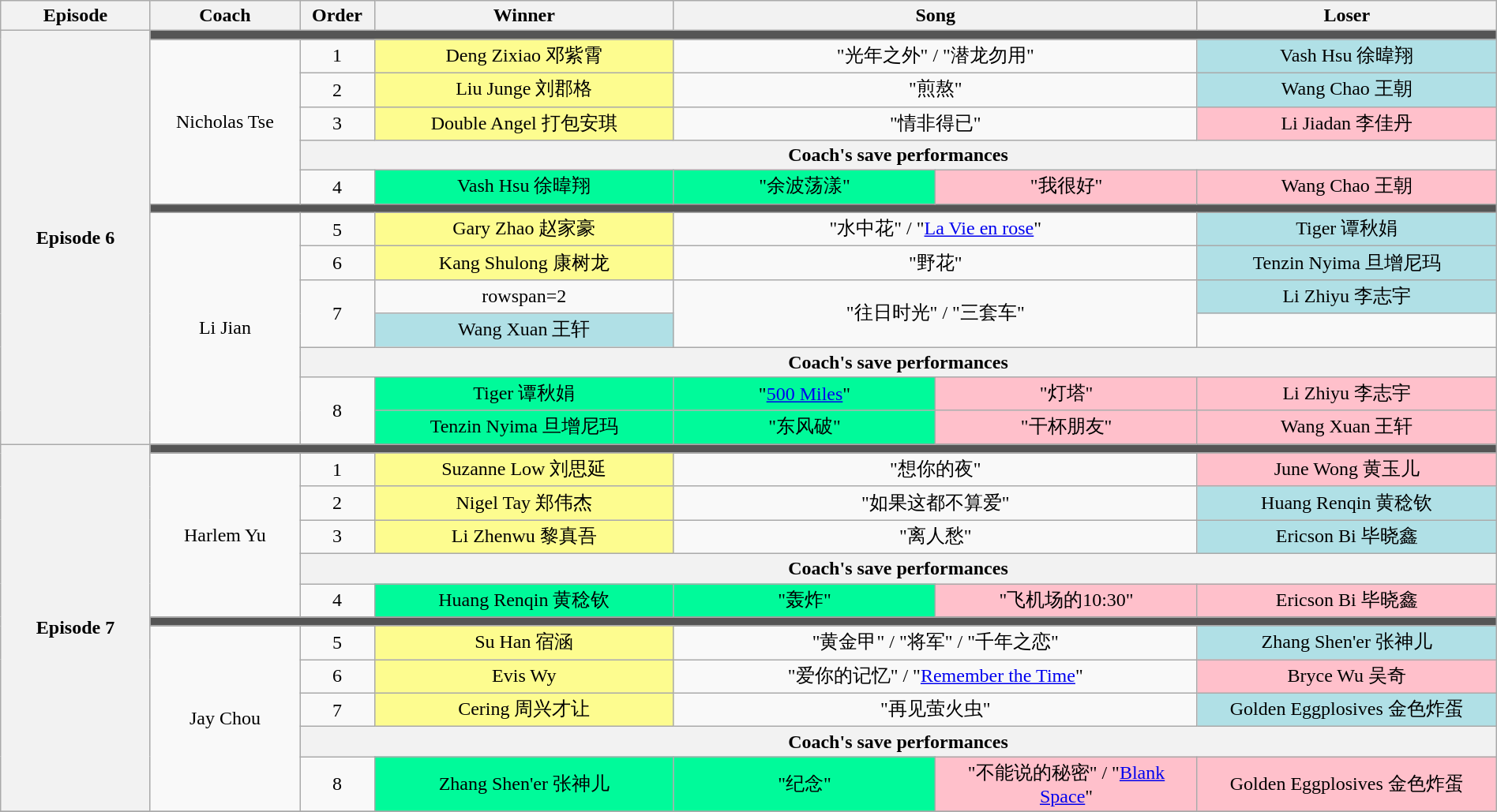<table class="wikitable" style="text-align: center; width:100%;">
<tr>
<th style="width:10%;">Episode</th>
<th style="width:10%;">Coach</th>
<th style="width:5%;">Order</th>
<th style="width:20%;">Winner</th>
<th colspan=2>Song</th>
<th style="width:20%;">Loser</th>
</tr>
<tr>
<th rowspan=14>Episode 6<br><small></small></th>
<td colspan="6" style="background:#555;"></td>
</tr>
<tr>
<td rowspan=5>Nicholas Tse</td>
<td>1</td>
<td style="background:#fdfc8f;">Deng Zixiao 邓紫霄</td>
<td colspan=2>"光年之外" / "潜龙勿用"</td>
<td style="background:#b0e0e6;">Vash Hsu 徐暐翔</td>
</tr>
<tr>
<td>2</td>
<td style="background:#fdfc8f;">Liu Junge 刘郡格</td>
<td colspan=2>"煎熬"</td>
<td style="background:#b0e0e6;">Wang Chao 王朝</td>
</tr>
<tr>
<td>3</td>
<td style="background:#fdfc8f;">Double Angel 打包安琪</td>
<td colspan=2>"情非得已"</td>
<td style="background:pink;">Li Jiadan 李佳丹</td>
</tr>
<tr>
<th colspan="5">Coach's save performances</th>
</tr>
<tr>
<td>4</td>
<td style="background:#00FA9A;">Vash Hsu 徐暐翔</td>
<td style="background:#00FA9A; width:17.5%;">"余波荡漾"</td>
<td style="background:pink; width:17.5%;">"我很好"</td>
<td style="background:pink;">Wang Chao 王朝</td>
</tr>
<tr>
<td colspan="6" style="background:#555;"></td>
</tr>
<tr>
<td rowspan=7>Li Jian</td>
<td>5</td>
<td style="background:#fdfc8f;">Gary Zhao 赵家豪</td>
<td colspan=2>"水中花" / "<a href='#'>La Vie en rose</a>"</td>
<td style="background:#b0e0e6;">Tiger 谭秋娟</td>
</tr>
<tr>
<td>6</td>
<td style="background:#fdfc8f;">Kang Shulong 康树龙</td>
<td colspan=2>"野花"</td>
<td style="background:#b0e0e6;">Tenzin Nyima 旦增尼玛</td>
</tr>
<tr>
<td rowspan=2>7</td>
<td>rowspan=2 </td>
<td colspan=2 rowspan=2>"往日时光" / "三套车"</td>
<td style="background:#b0e0e6;">Li Zhiyu 李志宇</td>
</tr>
<tr>
<td style="background:#b0e0e6;">Wang Xuan 王轩</td>
</tr>
<tr>
<th colspan="5">Coach's save performances</th>
</tr>
<tr>
<td rowspan=2>8</td>
<td style="background:#00FA9A;">Tiger 谭秋娟</td>
<td style="background:#00FA9A;">"<a href='#'>500 Miles</a>"</td>
<td style="background:pink;">"灯塔"</td>
<td style="background:pink;">Li Zhiyu 李志宇</td>
</tr>
<tr>
<td style="background:#00FA9A;">Tenzin Nyima 旦增尼玛</td>
<td style="background:#00FA9A;">"东风破"</td>
<td style="background:pink;">"干杯朋友"</td>
<td style="background:pink;">Wang Xuan 王轩</td>
</tr>
<tr>
<th rowspan=12>Episode 7<br><small></small></th>
<td colspan="6" style="background:#555;"></td>
</tr>
<tr>
<td rowspan=5>Harlem Yu</td>
<td>1</td>
<td style="background:#fdfc8f;">Suzanne Low 刘思延</td>
<td colspan=2>"想你的夜"</td>
<td style="background:pink;">June Wong 黄玉儿</td>
</tr>
<tr>
<td>2</td>
<td style="background:#fdfc8f;">Nigel Tay 郑伟杰</td>
<td colspan=2>"如果这都不算爱"</td>
<td style="background:#b0e0e6;">Huang Renqin 黄稔钦</td>
</tr>
<tr>
<td>3</td>
<td style="background:#fdfc8f;">Li Zhenwu 黎真吾</td>
<td colspan=2>"离人愁"</td>
<td style="background:#b0e0e6;">Ericson Bi 毕晓鑫</td>
</tr>
<tr>
<th colspan="5">Coach's save performances</th>
</tr>
<tr>
<td>4</td>
<td style="background:#00FA9A;">Huang Renqin 黄稔钦</td>
<td style="background:#00FA9A;">"轰炸"</td>
<td style="background:pink;">"飞机场的10:30"</td>
<td style="background:pink;">Ericson Bi 毕晓鑫</td>
</tr>
<tr>
<td colspan="6" style="background:#555;"></td>
</tr>
<tr>
<td rowspan=5>Jay Chou</td>
<td>5</td>
<td style="background:#fdfc8f;">Su Han 宿涵</td>
<td colspan=2>"黄金甲" / "将军" / "千年之恋"</td>
<td style="background:#b0e0e6;">Zhang Shen'er 张神儿</td>
</tr>
<tr>
<td>6</td>
<td style="background:#fdfc8f;">Evis Wy</td>
<td colspan=2>"爱你的记忆" / "<a href='#'>Remember the Time</a>"</td>
<td style="background:pink;">Bryce Wu 吴奇</td>
</tr>
<tr>
<td>7</td>
<td style="background:#fdfc8f;">Cering 周兴才让</td>
<td colspan=2>"再见萤火虫"</td>
<td style="background:#b0e0e6;">Golden Eggplosives 金色炸蛋</td>
</tr>
<tr>
<th colspan="5">Coach's save performances</th>
</tr>
<tr>
<td>8</td>
<td style="background:#00FA9A;">Zhang Shen'er 张神儿</td>
<td style="background:#00FA9A;">"纪念"</td>
<td style="background:pink;">"不能说的秘密" / "<a href='#'>Blank Space</a>"</td>
<td style="background:pink;">Golden Eggplosives 金色炸蛋</td>
</tr>
<tr>
</tr>
</table>
